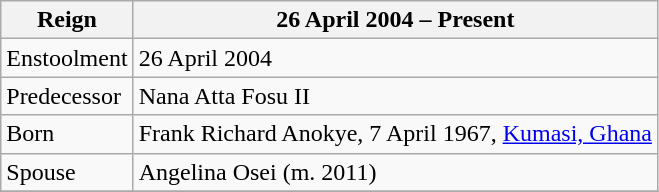<table class="wikitable">
<tr>
<th>Reign</th>
<th>26 April 2004 – Present</th>
</tr>
<tr>
<td>Enstoolment</td>
<td>26 April 2004</td>
</tr>
<tr>
<td>Predecessor</td>
<td>Nana Atta Fosu II</td>
</tr>
<tr>
<td>Born</td>
<td>Frank Richard Anokye, 7 April 1967, <a href='#'>Kumasi, Ghana</a></td>
</tr>
<tr>
<td>Spouse</td>
<td>Angelina Osei (m. 2011)</td>
</tr>
<tr>
</tr>
</table>
